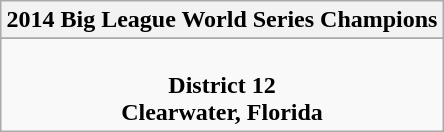<table class="wikitable" style="text-align: center; margin: 0 auto;">
<tr>
<th>2014 Big League World Series Champions</th>
</tr>
<tr>
</tr>
<tr>
<td><br><strong>District 12</strong><br> <strong>Clearwater, Florida</strong></td>
</tr>
</table>
